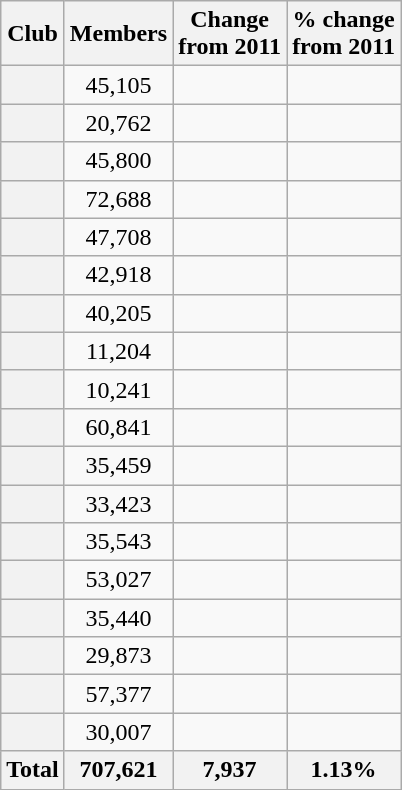<table class="wikitable plainrowheaders sortable" style="text-align:center;">
<tr>
<th>Club</th>
<th>Members</th>
<th>Change<br>from 2011</th>
<th>% change<br>from 2011</th>
</tr>
<tr>
<th scope="row"></th>
<td>45,105</td>
<td></td>
<td></td>
</tr>
<tr>
<th scope="row"></th>
<td>20,762</td>
<td></td>
<td></td>
</tr>
<tr>
<th scope="row"></th>
<td>45,800</td>
<td></td>
<td></td>
</tr>
<tr>
<th scope="row"></th>
<td>72,688</td>
<td></td>
<td></td>
</tr>
<tr>
<th scope="row"></th>
<td>47,708</td>
<td></td>
<td></td>
</tr>
<tr>
<th scope="row"></th>
<td>42,918</td>
<td></td>
<td></td>
</tr>
<tr>
<th scope="row"></th>
<td>40,205</td>
<td></td>
<td></td>
</tr>
<tr>
<th scope="row"></th>
<td>11,204</td>
<td></td>
<td></td>
</tr>
<tr>
<th scope="row"></th>
<td>10,241</td>
<td></td>
<td></td>
</tr>
<tr>
<th scope="row"></th>
<td>60,841</td>
<td></td>
<td></td>
</tr>
<tr>
<th scope="row"></th>
<td>35,459</td>
<td></td>
<td></td>
</tr>
<tr>
<th scope="row"></th>
<td>33,423</td>
<td></td>
<td></td>
</tr>
<tr>
<th scope="row"></th>
<td>35,543</td>
<td></td>
<td></td>
</tr>
<tr>
<th scope="row"></th>
<td>53,027</td>
<td></td>
<td></td>
</tr>
<tr>
<th scope="row"></th>
<td>35,440</td>
<td></td>
<td></td>
</tr>
<tr>
<th scope="row"></th>
<td>29,873</td>
<td></td>
<td></td>
</tr>
<tr>
<th scope="row"></th>
<td>57,377</td>
<td></td>
<td></td>
</tr>
<tr>
<th scope="row"></th>
<td>30,007</td>
<td></td>
<td></td>
</tr>
<tr class="sortbottom">
<th>Total</th>
<th>707,621</th>
<th> 7,937</th>
<th> 1.13%</th>
</tr>
</table>
